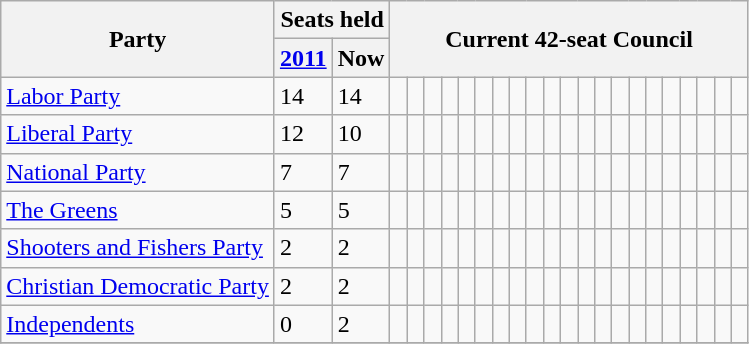<table class="wikitable">
<tr>
<th rowspan=2>Party</th>
<th colspan=2>Seats held</th>
<th rowspan=2 colspan=42>Current 42-seat Council</th>
</tr>
<tr>
<th><a href='#'>2011</a></th>
<th>Now</th>
</tr>
<tr>
<td><a href='#'>Labor Party</a></td>
<td>14</td>
<td>14</td>
<td> </td>
<td> </td>
<td> </td>
<td> </td>
<td> </td>
<td> </td>
<td> </td>
<td> </td>
<td> </td>
<td> </td>
<td> </td>
<td> </td>
<td> </td>
<td> </td>
<td> </td>
<td> </td>
<td> </td>
<td> </td>
<td> </td>
<td> </td>
<td> </td>
</tr>
<tr>
<td><a href='#'>Liberal Party</a></td>
<td>12</td>
<td>10</td>
<td> </td>
<td> </td>
<td> </td>
<td> </td>
<td> </td>
<td> </td>
<td> </td>
<td> </td>
<td> </td>
<td> </td>
<td> </td>
<td> </td>
<td> </td>
<td> </td>
<td> </td>
<td> </td>
<td> </td>
<td> </td>
<td> </td>
<td> </td>
<td> </td>
</tr>
<tr>
<td><a href='#'>National Party</a></td>
<td>7</td>
<td>7</td>
<td> </td>
<td> </td>
<td> </td>
<td> </td>
<td> </td>
<td> </td>
<td> </td>
<td> </td>
<td> </td>
<td> </td>
<td> </td>
<td> </td>
<td> </td>
<td> </td>
<td> </td>
<td> </td>
<td> </td>
<td> </td>
<td> </td>
<td> </td>
<td> </td>
</tr>
<tr>
<td><a href='#'>The Greens</a></td>
<td>5</td>
<td>5</td>
<td> </td>
<td> </td>
<td> </td>
<td> </td>
<td> </td>
<td> </td>
<td> </td>
<td> </td>
<td> </td>
<td> </td>
<td> </td>
<td> </td>
<td> </td>
<td> </td>
<td> </td>
<td> </td>
<td> </td>
<td> </td>
<td> </td>
<td> </td>
<td> </td>
</tr>
<tr>
<td><a href='#'>Shooters and Fishers Party</a></td>
<td>2</td>
<td>2</td>
<td> </td>
<td> </td>
<td> </td>
<td> </td>
<td> </td>
<td> </td>
<td> </td>
<td> </td>
<td> </td>
<td> </td>
<td> </td>
<td> </td>
<td> </td>
<td> </td>
<td> </td>
<td> </td>
<td> </td>
<td> </td>
<td> </td>
<td> </td>
<td> </td>
</tr>
<tr>
<td><a href='#'>Christian Democratic Party</a></td>
<td>2</td>
<td>2</td>
<td> </td>
<td> </td>
<td> </td>
<td> </td>
<td> </td>
<td> </td>
<td> </td>
<td> </td>
<td> </td>
<td> </td>
<td> </td>
<td> </td>
<td> </td>
<td> </td>
<td> </td>
<td> </td>
<td> </td>
<td> </td>
<td> </td>
<td> </td>
<td> </td>
</tr>
<tr>
<td><a href='#'>Independents</a></td>
<td>0</td>
<td>2</td>
<td> </td>
<td> </td>
<td> </td>
<td> </td>
<td> </td>
<td> </td>
<td> </td>
<td> </td>
<td> </td>
<td> </td>
<td> </td>
<td> </td>
<td> </td>
<td> </td>
<td> </td>
<td> </td>
<td> </td>
<td> </td>
<td> </td>
<td> </td>
<td> </td>
</tr>
<tr>
</tr>
</table>
